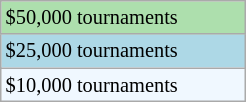<table class="wikitable" style="font-size:85%;" width=13%>
<tr style="background:#addfad;">
<td>$50,000 tournaments</td>
</tr>
<tr style="background:lightblue;">
<td>$25,000 tournaments</td>
</tr>
<tr style="background:#f0f8ff;">
<td>$10,000 tournaments</td>
</tr>
</table>
